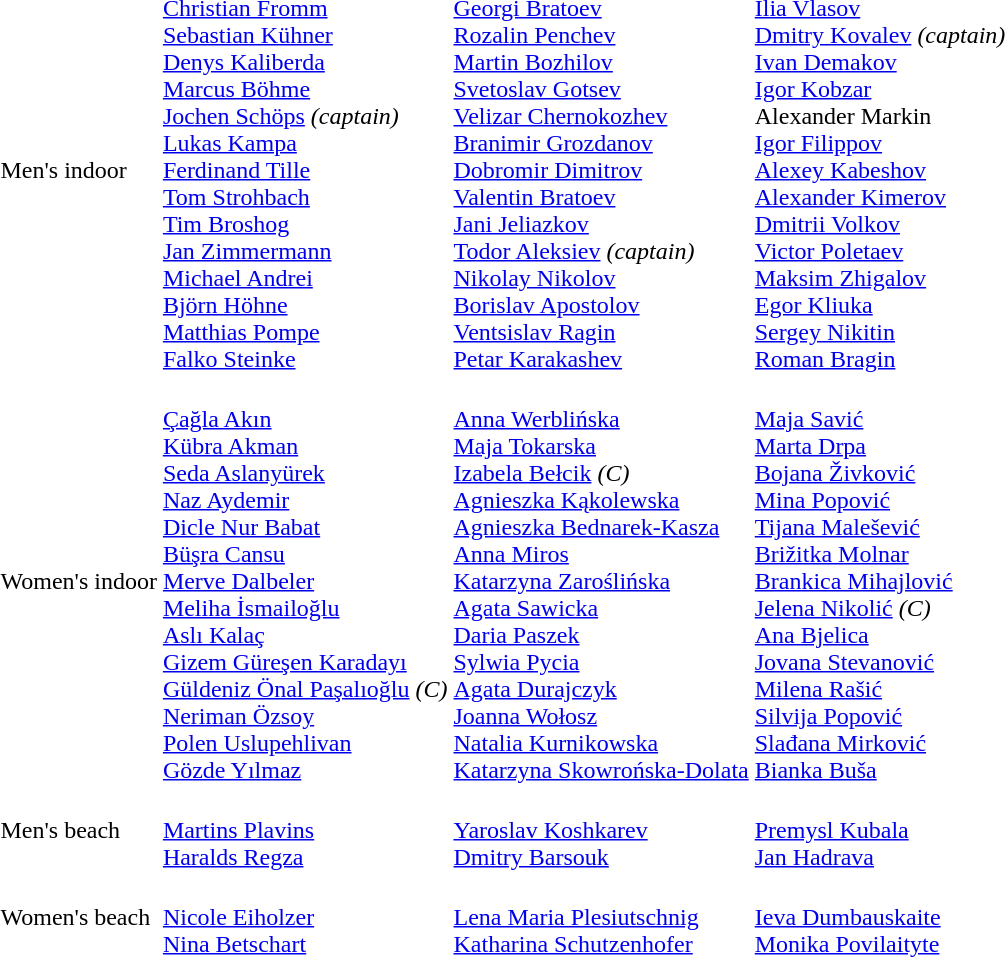<table>
<tr>
<td>Men's indoor<br></td>
<td><br><a href='#'>Christian Fromm</a><br><a href='#'>Sebastian Kühner</a><br><a href='#'>Denys Kaliberda</a><br><a href='#'>Marcus Böhme</a><br><a href='#'>Jochen Schöps</a> <em>(captain)</em><br><a href='#'>Lukas Kampa</a><br><a href='#'>Ferdinand Tille</a><br><a href='#'>Tom Strohbach</a><br><a href='#'>Tim Broshog</a><br><a href='#'>Jan Zimmermann</a><br><a href='#'>Michael Andrei</a><br><a href='#'>Björn Höhne</a> <br><a href='#'>Matthias Pompe</a><br><a href='#'>Falko Steinke</a></td>
<td><br><a href='#'>Georgi Bratoev</a><br><a href='#'>Rozalin Penchev</a><br><a href='#'>Martin Bozhilov</a><br><a href='#'>Svetoslav Gotsev</a><br><a href='#'>Velizar Chernokozhev</a><br><a href='#'>Branimir Grozdanov</a><br><a href='#'>Dobromir Dimitrov</a><br><a href='#'>Valentin Bratoev</a><br><a href='#'>Jani Jeliazkov</a><br><a href='#'>Todor Aleksiev</a> <em>(captain)</em><br><a href='#'>Nikolay Nikolov</a><br><a href='#'>Borislav Apostolov</a> <br><a href='#'>Ventsislav Ragin</a><br><a href='#'>Petar Karakashev</a></td>
<td><br><a href='#'>Ilia Vlasov</a><br><a href='#'>Dmitry Kovalev</a> <em>(captain)</em><br><a href='#'>Ivan Demakov</a><br><a href='#'>Igor Kobzar</a><br>Alexander Markin<br><a href='#'>Igor Filippov</a><br><a href='#'>Alexey Kabeshov</a><br><a href='#'>Alexander Kimerov</a><br><a href='#'>Dmitrii Volkov</a><br><a href='#'>Victor Poletaev</a><br><a href='#'>Maksim Zhigalov</a><br><a href='#'>Egor Kliuka</a> <br><a href='#'>Sergey Nikitin</a><br><a href='#'>Roman Bragin</a></td>
</tr>
<tr>
<td>Women's indoor<br></td>
<td><br><a href='#'>Çağla Akın</a><br><a href='#'>Kübra Akman</a><br><a href='#'>Seda Aslanyürek</a><br><a href='#'>Naz Aydemir</a><br><a href='#'>Dicle Nur Babat</a><br><a href='#'>Büşra Cansu</a><br><a href='#'>Merve Dalbeler</a><br><a href='#'>Meliha İsmailoğlu</a><br><a href='#'>Aslı Kalaç</a><br><a href='#'>Gizem Güreşen Karadayı</a><br><a href='#'>Güldeniz Önal Paşalıoğlu</a> <em>(C)</em><br><a href='#'>Neriman Özsoy</a> <br><a href='#'>Polen Uslupehlivan</a><br><a href='#'>Gözde Yılmaz</a></td>
<td><br><a href='#'>Anna Werblińska</a><br><a href='#'>Maja Tokarska</a><br><a href='#'>Izabela Bełcik</a> <em>(C)</em><br><a href='#'>Agnieszka Kąkolewska</a><br><a href='#'>Agnieszka Bednarek-Kasza</a><br><a href='#'>Anna Miros</a><br><a href='#'>Katarzyna Zaroślińska</a><br><a href='#'>Agata Sawicka</a><br><a href='#'>Daria Paszek</a><br><a href='#'>Sylwia Pycia</a><br><a href='#'>Agata Durajczyk</a><br><a href='#'>Joanna Wołosz</a><br><a href='#'>Natalia Kurnikowska</a><br><a href='#'>Katarzyna Skowrońska-Dolata</a><br></td>
<td><br><a href='#'>Maja Savić</a><br><a href='#'>Marta Drpa</a><br><a href='#'>Bojana Živković</a><br><a href='#'>Mina Popović</a><br><a href='#'>Tijana Malešević</a><br><a href='#'>Brižitka Molnar</a><br><a href='#'>Brankica Mihajlović</a><br><a href='#'>Jelena Nikolić</a> <em>(C)</em><br><a href='#'>Ana Bjelica</a><br><a href='#'>Jovana Stevanović</a><br><a href='#'>Milena Rašić</a><br><a href='#'>Silvija Popović</a><br><a href='#'>Slađana Mirković</a><br><a href='#'>Bianka Buša</a><br></td>
</tr>
<tr>
<td>Men's beach<br></td>
<td><br><a href='#'>Martins Plavins</a><br><a href='#'>Haralds Regza</a></td>
<td><br><a href='#'>Yaroslav Koshkarev</a><br><a href='#'>Dmitry Barsouk</a></td>
<td><br><a href='#'>Premysl Kubala</a><br><a href='#'>Jan Hadrava</a></td>
</tr>
<tr>
<td>Women's beach<br></td>
<td><br><a href='#'>Nicole Eiholzer</a><br><a href='#'>Nina Betschart</a></td>
<td><br><a href='#'>Lena Maria Plesiutschnig</a><br><a href='#'>Katharina Schutzenhofer</a></td>
<td><br><a href='#'>Ieva Dumbauskaite</a><br><a href='#'>Monika Povilaityte</a></td>
</tr>
</table>
